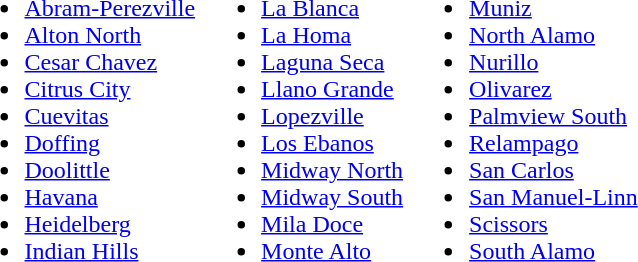<table>
<tr valign="top">
<td><br><ul><li><a href='#'>Abram-Perezville</a></li><li><a href='#'>Alton North</a></li><li><a href='#'>Cesar Chavez</a></li><li><a href='#'>Citrus City</a></li><li><a href='#'>Cuevitas</a></li><li><a href='#'>Doffing</a></li><li><a href='#'>Doolittle</a></li><li><a href='#'>Havana</a></li><li><a href='#'>Heidelberg</a></li><li><a href='#'>Indian Hills</a></li></ul></td>
<td><br><ul><li><a href='#'>La Blanca</a></li><li><a href='#'>La Homa</a></li><li><a href='#'>Laguna Seca</a></li><li><a href='#'>Llano Grande</a></li><li><a href='#'>Lopezville</a></li><li><a href='#'>Los Ebanos</a></li><li><a href='#'>Midway North</a></li><li><a href='#'>Midway South</a></li><li><a href='#'>Mila Doce</a></li><li><a href='#'>Monte Alto</a></li></ul></td>
<td><br><ul><li><a href='#'>Muniz</a></li><li><a href='#'>North Alamo</a></li><li><a href='#'>Nurillo</a></li><li><a href='#'>Olivarez</a></li><li><a href='#'>Palmview South</a></li><li><a href='#'>Relampago</a></li><li><a href='#'>San Carlos</a></li><li><a href='#'>San Manuel-Linn</a></li><li><a href='#'>Scissors</a></li><li><a href='#'>South Alamo</a></li></ul></td>
</tr>
</table>
